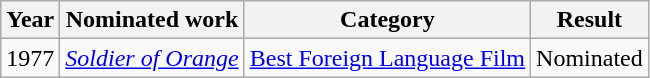<table class="wikitable">
<tr>
<th>Year</th>
<th>Nominated work</th>
<th>Category</th>
<th>Result</th>
</tr>
<tr>
<td>1977</td>
<td><em><a href='#'>Soldier of Orange</a></em></td>
<td><a href='#'>Best Foreign Language Film</a></td>
<td>Nominated</td>
</tr>
</table>
